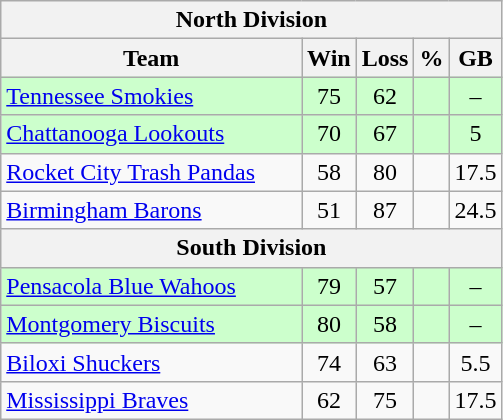<table class="wikitable">
<tr>
<th colspan="5">North Division</th>
</tr>
<tr>
<th width="60%">Team</th>
<th>Win</th>
<th>Loss</th>
<th>%</th>
<th>GB</th>
</tr>
<tr align=center bgcolor=ccffcc>
<td align=left><a href='#'>Tennessee Smokies</a></td>
<td>75</td>
<td>62</td>
<td></td>
<td>–</td>
</tr>
<tr align=center bgcolor=ccffcc>
<td align=left><a href='#'>Chattanooga Lookouts</a></td>
<td>70</td>
<td>67</td>
<td></td>
<td>5</td>
</tr>
<tr align=center>
<td align=left><a href='#'>Rocket City Trash Pandas</a></td>
<td>58</td>
<td>80</td>
<td></td>
<td>17.5</td>
</tr>
<tr align=center>
<td align=left><a href='#'>Birmingham Barons</a></td>
<td>51</td>
<td>87</td>
<td></td>
<td>24.5</td>
</tr>
<tr>
<th colspan="5">South Division</th>
</tr>
<tr align=center bgcolor=ccffcc>
<td align=left><a href='#'>Pensacola Blue Wahoos</a></td>
<td>79</td>
<td>57</td>
<td></td>
<td>–</td>
</tr>
<tr align=center bgcolor=ccffcc>
<td align=left><a href='#'>Montgomery Biscuits</a></td>
<td>80</td>
<td>58</td>
<td></td>
<td>–</td>
</tr>
<tr align=center>
<td align=left><a href='#'>Biloxi Shuckers</a></td>
<td>74</td>
<td>63</td>
<td></td>
<td>5.5</td>
</tr>
<tr align=center>
<td align=left><a href='#'>Mississippi Braves</a></td>
<td>62</td>
<td>75</td>
<td></td>
<td>17.5</td>
</tr>
</table>
